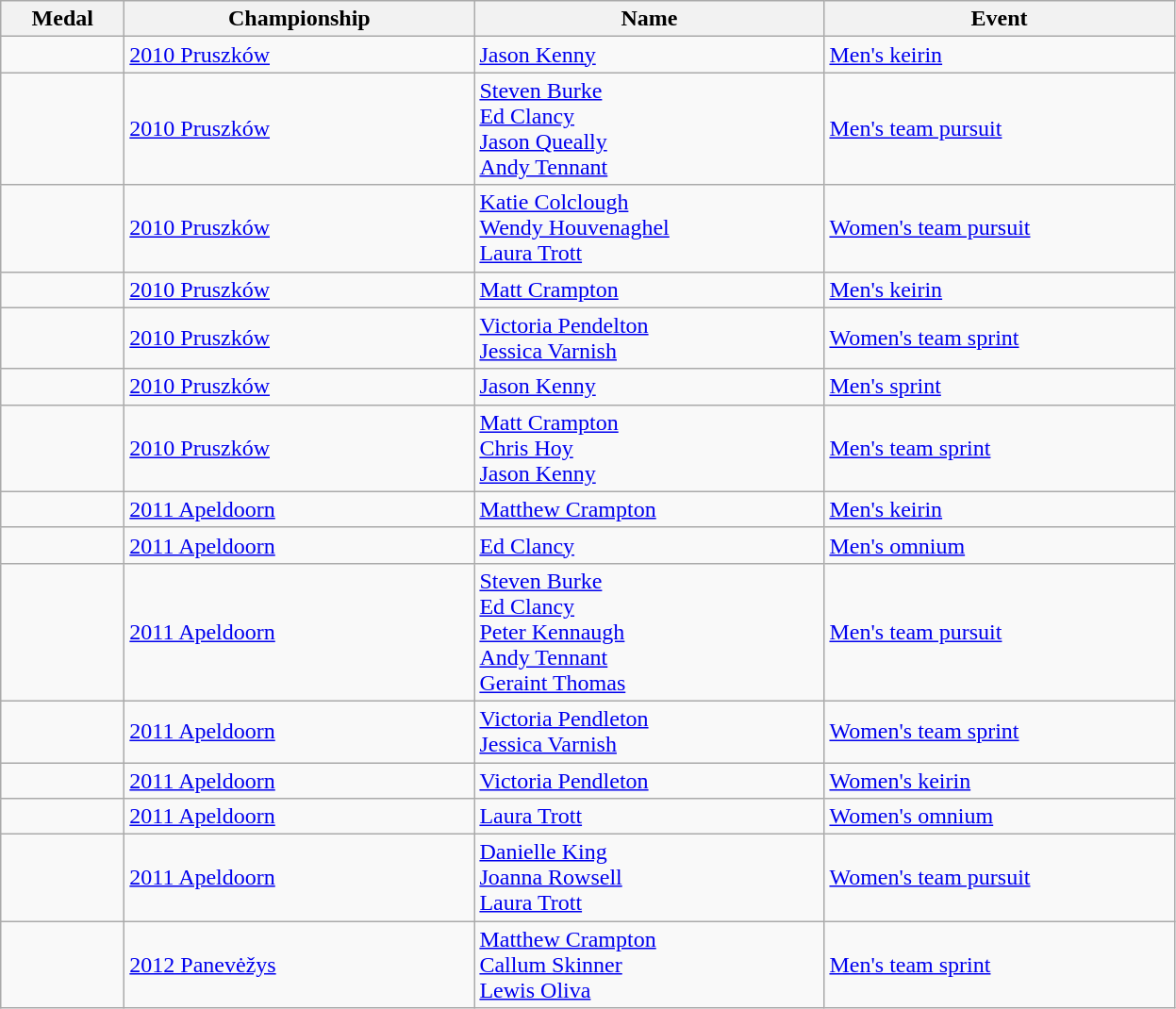<table class="wikitable sortable">
<tr>
<th style="width:5em">Medal</th>
<th style="width:15em">Championship</th>
<th style="width:15em">Name</th>
<th style="width:15em">Event</th>
</tr>
<tr>
<td></td>
<td> <a href='#'>2010 Pruszków</a></td>
<td><a href='#'>Jason Kenny</a></td>
<td><a href='#'>Men's keirin</a></td>
</tr>
<tr>
<td></td>
<td> <a href='#'>2010 Pruszków</a></td>
<td><a href='#'>Steven Burke</a><br><a href='#'>Ed Clancy</a><br><a href='#'>Jason Queally</a><br><a href='#'>Andy Tennant</a></td>
<td><a href='#'>Men's team pursuit</a></td>
</tr>
<tr>
<td></td>
<td> <a href='#'>2010 Pruszków</a></td>
<td><a href='#'>Katie Colclough</a><br><a href='#'>Wendy Houvenaghel</a><br> <a href='#'>Laura Trott</a></td>
<td><a href='#'>Women's team pursuit</a></td>
</tr>
<tr>
<td></td>
<td> <a href='#'>2010 Pruszków</a></td>
<td><a href='#'>Matt Crampton</a></td>
<td><a href='#'>Men's keirin</a></td>
</tr>
<tr>
<td></td>
<td> <a href='#'>2010 Pruszków</a></td>
<td><a href='#'>Victoria Pendelton</a><br><a href='#'>Jessica Varnish</a></td>
<td><a href='#'>Women's team sprint</a></td>
</tr>
<tr>
<td></td>
<td> <a href='#'>2010 Pruszków</a></td>
<td><a href='#'>Jason Kenny</a></td>
<td><a href='#'>Men's sprint</a></td>
</tr>
<tr>
<td></td>
<td> <a href='#'>2010 Pruszków</a></td>
<td><a href='#'>Matt Crampton</a><br><a href='#'>Chris Hoy</a><br><a href='#'>Jason Kenny</a></td>
<td><a href='#'>Men's team sprint</a></td>
</tr>
<tr>
<td></td>
<td> <a href='#'>2011 Apeldoorn</a></td>
<td><a href='#'>Matthew Crampton</a></td>
<td><a href='#'>Men's keirin</a></td>
</tr>
<tr>
<td></td>
<td> <a href='#'>2011 Apeldoorn</a></td>
<td><a href='#'>Ed Clancy</a></td>
<td><a href='#'>Men's omnium</a></td>
</tr>
<tr>
<td></td>
<td> <a href='#'>2011 Apeldoorn</a></td>
<td><a href='#'>Steven Burke</a><br><a href='#'>Ed Clancy</a><br><a href='#'>Peter Kennaugh</a><br><a href='#'>Andy Tennant</a><br><a href='#'>Geraint Thomas</a></td>
<td><a href='#'>Men's team pursuit</a></td>
</tr>
<tr>
<td></td>
<td> <a href='#'>2011 Apeldoorn</a></td>
<td><a href='#'>Victoria Pendleton</a><br><a href='#'>Jessica Varnish</a></td>
<td><a href='#'>Women's team sprint</a></td>
</tr>
<tr>
<td></td>
<td> <a href='#'>2011 Apeldoorn</a></td>
<td><a href='#'>Victoria Pendleton</a></td>
<td><a href='#'>Women's keirin</a></td>
</tr>
<tr>
<td></td>
<td> <a href='#'>2011 Apeldoorn</a></td>
<td><a href='#'>Laura Trott</a></td>
<td><a href='#'>Women's omnium</a></td>
</tr>
<tr>
<td></td>
<td> <a href='#'>2011 Apeldoorn</a></td>
<td><a href='#'>Danielle King</a><br><a href='#'>Joanna Rowsell</a><br><a href='#'>Laura Trott</a></td>
<td><a href='#'>Women's team pursuit</a></td>
</tr>
<tr>
<td></td>
<td> <a href='#'>2012 Panevėžys</a></td>
<td><a href='#'>Matthew Crampton</a><br> <a href='#'>Callum Skinner</a><br><a href='#'>Lewis Oliva</a></td>
<td><a href='#'>Men's team sprint</a></td>
</tr>
</table>
